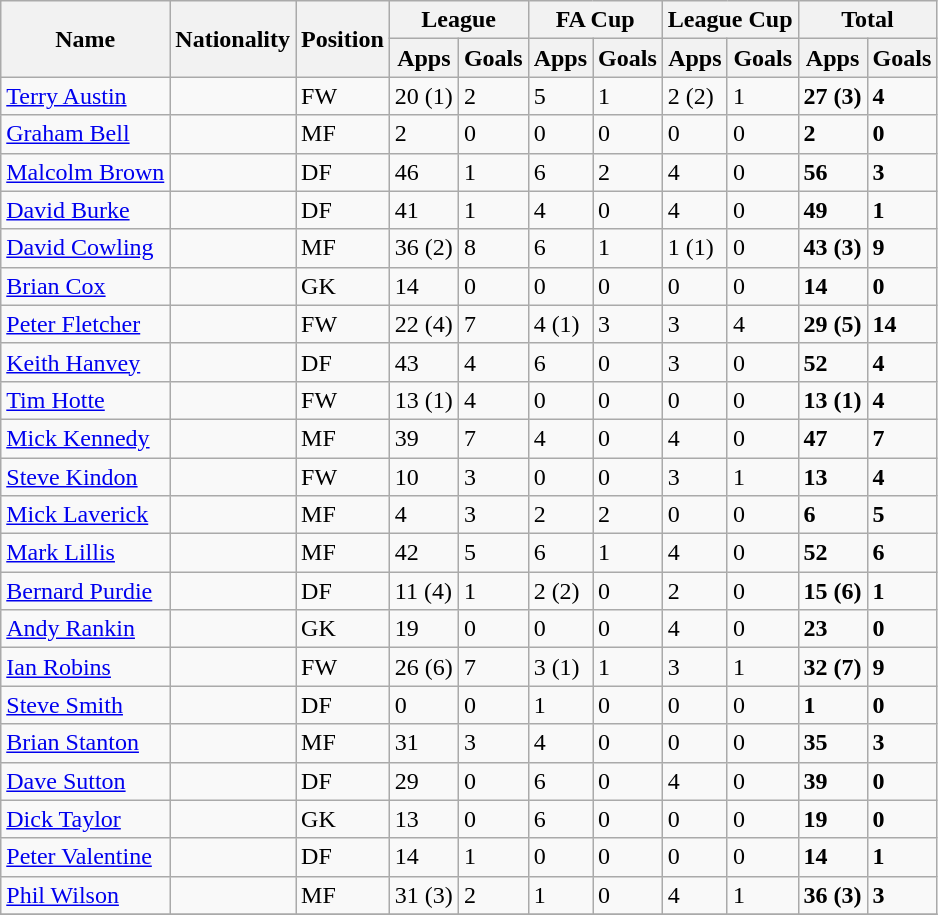<table class="wikitable sortable">
<tr>
<th scope=col rowspan=2>Name</th>
<th scope=col rowspan=2>Nationality</th>
<th scope=col rowspan=2>Position</th>
<th colspan=2>League</th>
<th colspan=2>FA Cup</th>
<th colspan=2>League Cup</th>
<th colspan=2>Total</th>
</tr>
<tr>
<th>Apps</th>
<th>Goals</th>
<th>Apps</th>
<th>Goals</th>
<th>Apps</th>
<th>Goals</th>
<th>Apps</th>
<th>Goals</th>
</tr>
<tr>
<td><a href='#'>Terry Austin</a></td>
<td></td>
<td>FW</td>
<td>20 (1)</td>
<td>2</td>
<td>5</td>
<td>1</td>
<td>2 (2)</td>
<td>1</td>
<td><strong>27 (3)</strong></td>
<td><strong>4</strong></td>
</tr>
<tr>
<td><a href='#'>Graham Bell</a></td>
<td></td>
<td>MF</td>
<td>2</td>
<td>0</td>
<td>0</td>
<td>0</td>
<td>0</td>
<td>0</td>
<td><strong>2</strong></td>
<td><strong>0</strong></td>
</tr>
<tr>
<td><a href='#'>Malcolm Brown</a></td>
<td></td>
<td>DF</td>
<td>46</td>
<td>1</td>
<td>6</td>
<td>2</td>
<td>4</td>
<td>0</td>
<td><strong>56</strong></td>
<td><strong>3</strong></td>
</tr>
<tr>
<td><a href='#'>David Burke</a></td>
<td></td>
<td>DF</td>
<td>41</td>
<td>1</td>
<td>4</td>
<td>0</td>
<td>4</td>
<td>0</td>
<td><strong>49</strong></td>
<td><strong>1</strong></td>
</tr>
<tr>
<td><a href='#'>David Cowling</a></td>
<td></td>
<td>MF</td>
<td>36 (2)</td>
<td>8</td>
<td>6</td>
<td>1</td>
<td>1 (1)</td>
<td>0</td>
<td><strong>43 (3)</strong></td>
<td><strong>9</strong></td>
</tr>
<tr>
<td><a href='#'>Brian Cox</a></td>
<td></td>
<td>GK</td>
<td>14</td>
<td>0</td>
<td>0</td>
<td>0</td>
<td>0</td>
<td>0</td>
<td><strong>14</strong></td>
<td><strong>0</strong></td>
</tr>
<tr>
<td><a href='#'>Peter Fletcher</a></td>
<td></td>
<td>FW</td>
<td>22 (4)</td>
<td>7</td>
<td>4 (1)</td>
<td>3</td>
<td>3</td>
<td>4</td>
<td><strong>29 (5)</strong></td>
<td><strong>14</strong></td>
</tr>
<tr>
<td><a href='#'>Keith Hanvey</a></td>
<td></td>
<td>DF</td>
<td>43</td>
<td>4</td>
<td>6</td>
<td>0</td>
<td>3</td>
<td>0</td>
<td><strong>52</strong></td>
<td><strong>4</strong></td>
</tr>
<tr>
<td><a href='#'>Tim Hotte</a></td>
<td></td>
<td>FW</td>
<td>13 (1)</td>
<td>4</td>
<td>0</td>
<td>0</td>
<td>0</td>
<td>0</td>
<td><strong>13 (1)</strong></td>
<td><strong>4</strong></td>
</tr>
<tr>
<td><a href='#'>Mick Kennedy</a></td>
<td></td>
<td>MF</td>
<td>39</td>
<td>7</td>
<td>4</td>
<td>0</td>
<td>4</td>
<td>0</td>
<td><strong>47</strong></td>
<td><strong>7</strong></td>
</tr>
<tr>
<td><a href='#'>Steve Kindon</a></td>
<td></td>
<td>FW</td>
<td>10</td>
<td>3</td>
<td>0</td>
<td>0</td>
<td>3</td>
<td>1</td>
<td><strong>13</strong></td>
<td><strong>4</strong></td>
</tr>
<tr>
<td><a href='#'>Mick Laverick</a></td>
<td></td>
<td>MF</td>
<td>4</td>
<td>3</td>
<td>2</td>
<td>2</td>
<td>0</td>
<td>0</td>
<td><strong>6</strong></td>
<td><strong>5</strong></td>
</tr>
<tr>
<td><a href='#'>Mark Lillis</a></td>
<td></td>
<td>MF</td>
<td>42</td>
<td>5</td>
<td>6</td>
<td>1</td>
<td>4</td>
<td>0</td>
<td><strong>52</strong></td>
<td><strong>6</strong></td>
</tr>
<tr>
<td><a href='#'>Bernard Purdie</a></td>
<td></td>
<td>DF</td>
<td>11 (4)</td>
<td>1</td>
<td>2 (2)</td>
<td>0</td>
<td>2</td>
<td>0</td>
<td><strong>15 (6)</strong></td>
<td><strong>1</strong></td>
</tr>
<tr>
<td><a href='#'>Andy Rankin</a></td>
<td></td>
<td>GK</td>
<td>19</td>
<td>0</td>
<td>0</td>
<td>0</td>
<td>4</td>
<td>0</td>
<td><strong>23</strong></td>
<td><strong>0</strong></td>
</tr>
<tr>
<td><a href='#'>Ian Robins</a></td>
<td></td>
<td>FW</td>
<td>26 (6)</td>
<td>7</td>
<td>3 (1)</td>
<td>1</td>
<td>3</td>
<td>1</td>
<td><strong>32 (7)</strong></td>
<td><strong>9</strong></td>
</tr>
<tr>
<td><a href='#'>Steve Smith</a></td>
<td></td>
<td>DF</td>
<td>0</td>
<td>0</td>
<td>1</td>
<td>0</td>
<td>0</td>
<td>0</td>
<td><strong>1</strong></td>
<td><strong>0</strong></td>
</tr>
<tr>
<td><a href='#'>Brian Stanton</a></td>
<td></td>
<td>MF</td>
<td>31</td>
<td>3</td>
<td>4</td>
<td>0</td>
<td>0</td>
<td>0</td>
<td><strong>35</strong></td>
<td><strong>3</strong></td>
</tr>
<tr>
<td><a href='#'>Dave Sutton</a></td>
<td></td>
<td>DF</td>
<td>29</td>
<td>0</td>
<td>6</td>
<td>0</td>
<td>4</td>
<td>0</td>
<td><strong>39</strong></td>
<td><strong>0</strong></td>
</tr>
<tr>
<td><a href='#'>Dick Taylor</a></td>
<td></td>
<td>GK</td>
<td>13</td>
<td>0</td>
<td>6</td>
<td>0</td>
<td>0</td>
<td>0</td>
<td><strong>19</strong></td>
<td><strong>0</strong></td>
</tr>
<tr>
<td><a href='#'>Peter Valentine</a></td>
<td></td>
<td>DF</td>
<td>14</td>
<td>1</td>
<td>0</td>
<td>0</td>
<td>0</td>
<td>0</td>
<td><strong>14</strong></td>
<td><strong>1</strong></td>
</tr>
<tr>
<td><a href='#'>Phil Wilson</a></td>
<td></td>
<td>MF</td>
<td>31 (3)</td>
<td>2</td>
<td>1</td>
<td>0</td>
<td>4</td>
<td>1</td>
<td><strong>36 (3)</strong></td>
<td><strong>3</strong></td>
</tr>
<tr>
</tr>
</table>
